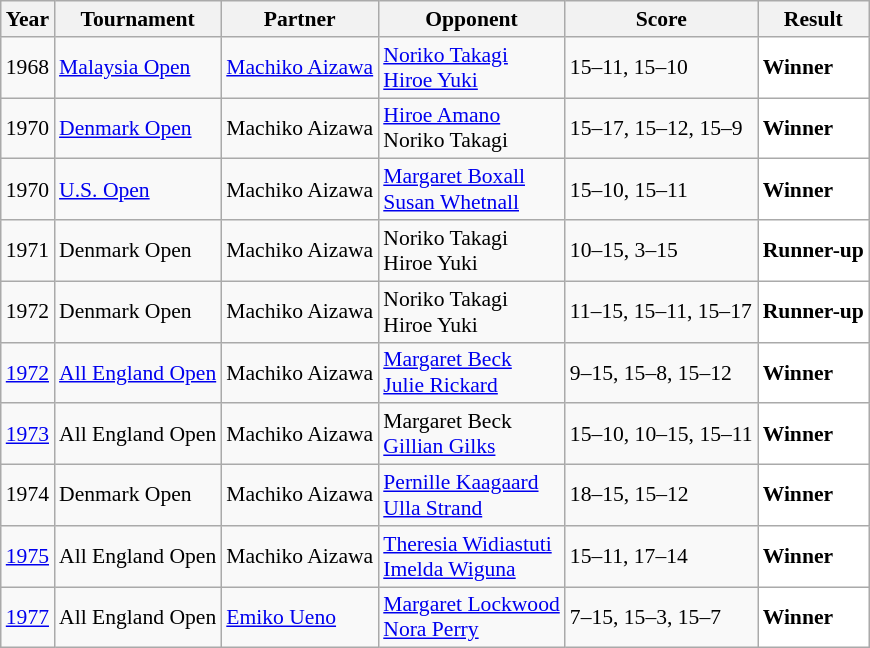<table class="sortable wikitable" style="font-size: 90%;">
<tr>
<th>Year</th>
<th>Tournament</th>
<th>Partner</th>
<th>Opponent</th>
<th>Score</th>
<th>Result</th>
</tr>
<tr>
<td align="center">1968</td>
<td align="left"><a href='#'>Malaysia Open</a></td>
<td align="left"> <a href='#'>Machiko Aizawa</a></td>
<td align="left"> <a href='#'>Noriko Takagi</a><br> <a href='#'>Hiroe Yuki</a></td>
<td align="left">15–11, 15–10</td>
<td style="text-align:left; background:white"> <strong>Winner</strong></td>
</tr>
<tr>
<td align="center">1970</td>
<td align="left"><a href='#'>Denmark Open</a></td>
<td align="left"> Machiko Aizawa</td>
<td align="left"> <a href='#'>Hiroe Amano</a><br> Noriko Takagi</td>
<td align="left">15–17, 15–12, 15–9</td>
<td style="text-align:left; background:white"> <strong>Winner</strong></td>
</tr>
<tr>
<td align="center">1970</td>
<td align="left"><a href='#'>U.S. Open</a></td>
<td align="left"> Machiko Aizawa</td>
<td align="left"> <a href='#'>Margaret Boxall</a><br> <a href='#'>Susan Whetnall</a></td>
<td align="left">15–10, 15–11</td>
<td style="text-align:left; background:white"> <strong>Winner</strong></td>
</tr>
<tr>
<td align="center">1971</td>
<td align="left">Denmark Open</td>
<td align="left"> Machiko Aizawa</td>
<td align="left"> Noriko Takagi<br> Hiroe Yuki</td>
<td align="left">10–15, 3–15</td>
<td style="text-align:left; background:white"> <strong>Runner-up</strong></td>
</tr>
<tr>
<td align="center">1972</td>
<td align="left">Denmark Open</td>
<td align="left"> Machiko Aizawa</td>
<td align="left"> Noriko Takagi<br> Hiroe Yuki</td>
<td align="left">11–15, 15–11, 15–17</td>
<td style="text-align:left; background:white"> <strong>Runner-up</strong></td>
</tr>
<tr>
<td align="center"><a href='#'>1972</a></td>
<td align="left"><a href='#'>All England Open</a></td>
<td align="left"> Machiko Aizawa</td>
<td align="left"> <a href='#'>Margaret Beck</a><br> <a href='#'>Julie Rickard</a></td>
<td align="left">9–15, 15–8, 15–12</td>
<td style="text-align:left; background:white"> <strong>Winner</strong></td>
</tr>
<tr>
<td align="center"><a href='#'>1973</a></td>
<td align="left">All England Open</td>
<td align="left"> Machiko Aizawa</td>
<td align="left"> Margaret Beck<br> <a href='#'>Gillian Gilks</a></td>
<td align="left">15–10, 10–15, 15–11</td>
<td style="text-align:left; background:white"> <strong>Winner</strong></td>
</tr>
<tr>
<td align="center">1974</td>
<td align="left">Denmark Open</td>
<td align="left"> Machiko Aizawa</td>
<td align="left"> <a href='#'>Pernille Kaagaard</a><br> <a href='#'>Ulla Strand</a></td>
<td align="left">18–15, 15–12</td>
<td style="text-align:left; background:white"> <strong>Winner</strong></td>
</tr>
<tr>
<td align="center"><a href='#'>1975</a></td>
<td align="left">All England Open</td>
<td align="left"> Machiko Aizawa</td>
<td align="left"> <a href='#'>Theresia Widiastuti</a><br> <a href='#'>Imelda Wiguna</a></td>
<td align="left">15–11, 17–14</td>
<td style="text-align:left; background:white"> <strong>Winner</strong></td>
</tr>
<tr>
<td align="center"><a href='#'>1977</a></td>
<td align="left">All England Open</td>
<td align="left"> <a href='#'>Emiko Ueno</a></td>
<td align="left"> <a href='#'>Margaret Lockwood</a><br> <a href='#'>Nora Perry</a></td>
<td align="left">7–15, 15–3, 15–7</td>
<td style="text-align:left; background:white"> <strong>Winner</strong></td>
</tr>
</table>
